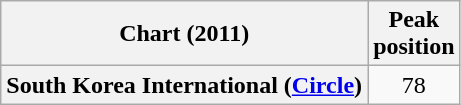<table class="wikitable sortable plainrowheaders" style="text-align:center">
<tr>
<th scope="col">Chart (2011)</th>
<th scope="col">Peak<br>position</th>
</tr>
<tr>
<th scope="row">South Korea International (<a href='#'>Circle</a>)</th>
<td align="center">78</td>
</tr>
</table>
